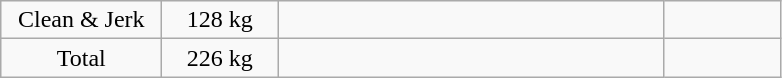<table class = "wikitable" style="text-align:center;">
<tr>
<td width=100>Clean & Jerk</td>
<td width=70>128 kg</td>
<td width=250 align=left></td>
<td width=70></td>
</tr>
<tr>
<td>Total</td>
<td>226 kg</td>
<td align=left></td>
<td></td>
</tr>
</table>
